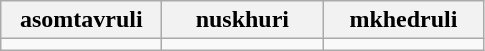<table class="wikitable" style="width:100">
<tr>
<th width="100">asomtavruli</th>
<th width="100">nuskhuri</th>
<th width="100">mkhedruli</th>
</tr>
<tr>
<td align="center"></td>
<td align="center"></td>
<td align="center"></td>
</tr>
</table>
